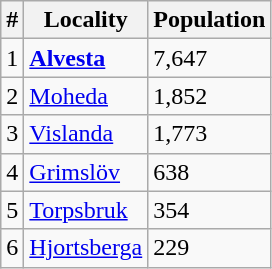<table class="wikitable">
<tr>
<th>#</th>
<th>Locality</th>
<th>Population</th>
</tr>
<tr>
<td>1</td>
<td><strong><a href='#'>Alvesta</a></strong></td>
<td>7,647</td>
</tr>
<tr>
<td>2</td>
<td><a href='#'>Moheda</a></td>
<td>1,852</td>
</tr>
<tr>
<td>3</td>
<td><a href='#'>Vislanda</a></td>
<td>1,773</td>
</tr>
<tr>
<td>4</td>
<td><a href='#'>Grimslöv</a></td>
<td>638</td>
</tr>
<tr>
<td>5</td>
<td><a href='#'>Torpsbruk</a></td>
<td>354</td>
</tr>
<tr>
<td>6</td>
<td><a href='#'>Hjortsberga</a></td>
<td>229</td>
</tr>
</table>
